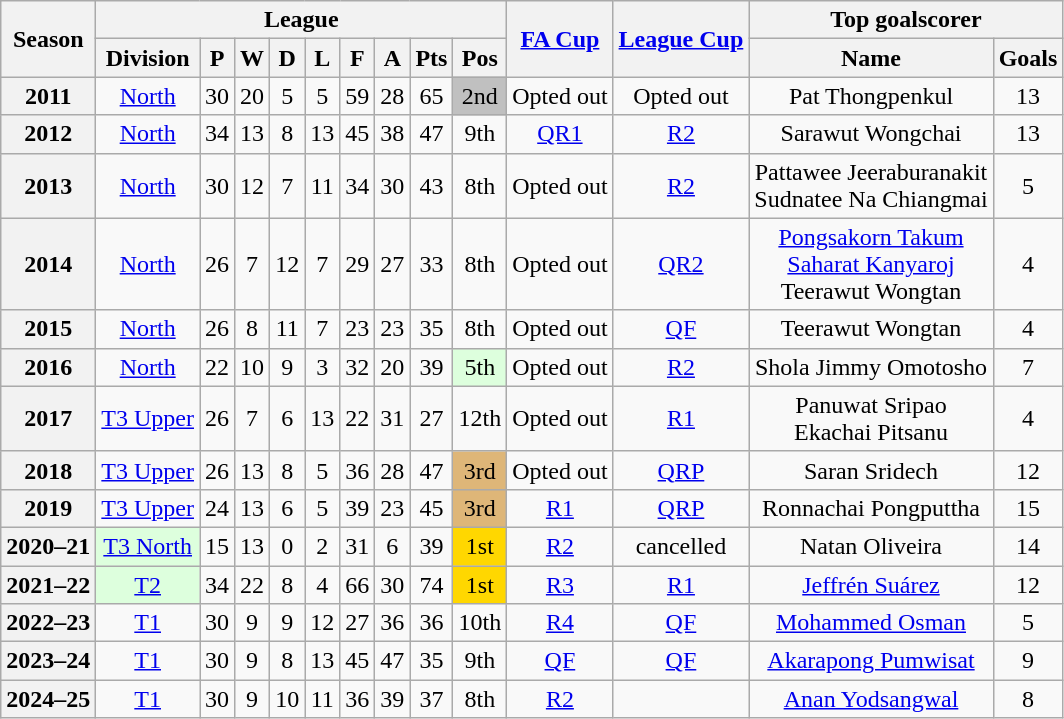<table class="wikitable" style="text-align: center">
<tr>
<th rowspan=2>Season</th>
<th colspan=9>League</th>
<th rowspan=2><a href='#'>FA Cup</a></th>
<th rowspan=2><a href='#'>League Cup</a></th>
<th colspan=2>Top goalscorer</th>
</tr>
<tr>
<th>Division</th>
<th>P</th>
<th>W</th>
<th>D</th>
<th>L</th>
<th>F</th>
<th>A</th>
<th>Pts</th>
<th>Pos</th>
<th>Name</th>
<th>Goals</th>
</tr>
<tr>
<th>2011</th>
<td><a href='#'>North</a></td>
<td>30</td>
<td>20</td>
<td>5</td>
<td>5</td>
<td>59</td>
<td>28</td>
<td>65</td>
<td bgcolor=silver>2nd</td>
<td>Opted out</td>
<td>Opted out</td>
<td>Pat Thongpenkul</td>
<td>13</td>
</tr>
<tr>
<th>2012</th>
<td><a href='#'>North</a></td>
<td>34</td>
<td>13</td>
<td>8</td>
<td>13</td>
<td>45</td>
<td>38</td>
<td>47</td>
<td>9th</td>
<td><a href='#'>QR1</a></td>
<td><a href='#'>R2</a></td>
<td>Sarawut Wongchai</td>
<td>13</td>
</tr>
<tr>
<th>2013</th>
<td><a href='#'>North</a></td>
<td>30</td>
<td>12</td>
<td>7</td>
<td>11</td>
<td>34</td>
<td>30</td>
<td>43</td>
<td>8th</td>
<td>Opted out</td>
<td><a href='#'>R2</a></td>
<td>Pattawee Jeeraburanakit<br>Sudnatee Na Chiangmai</td>
<td>5</td>
</tr>
<tr>
<th>2014</th>
<td><a href='#'>North</a></td>
<td>26</td>
<td>7</td>
<td>12</td>
<td>7</td>
<td>29</td>
<td>27</td>
<td>33</td>
<td>8th</td>
<td>Opted out</td>
<td><a href='#'>QR2</a></td>
<td><a href='#'>Pongsakorn Takum</a><br><a href='#'>Saharat Kanyaroj</a><br>Teerawut Wongtan</td>
<td>4</td>
</tr>
<tr>
<th>2015</th>
<td><a href='#'>North</a></td>
<td>26</td>
<td>8</td>
<td>11</td>
<td>7</td>
<td>23</td>
<td>23</td>
<td>35</td>
<td>8th</td>
<td>Opted out</td>
<td><a href='#'>QF</a></td>
<td>Teerawut Wongtan</td>
<td>4</td>
</tr>
<tr>
<th>2016</th>
<td><a href='#'>North</a></td>
<td>22</td>
<td>10</td>
<td>9</td>
<td>3</td>
<td>32</td>
<td>20</td>
<td>39</td>
<td bgcolor=DDFFDD>5th</td>
<td>Opted out</td>
<td><a href='#'>R2</a></td>
<td>Shola Jimmy Omotosho</td>
<td>7</td>
</tr>
<tr>
<th>2017</th>
<td><a href='#'>T3 Upper</a></td>
<td>26</td>
<td>7</td>
<td>6</td>
<td>13</td>
<td>22</td>
<td>31</td>
<td>27</td>
<td>12th</td>
<td>Opted out</td>
<td><a href='#'>R1</a></td>
<td>Panuwat Sripao<br>Ekachai Pitsanu</td>
<td>4</td>
</tr>
<tr>
<th>2018</th>
<td><a href='#'>T3 Upper</a></td>
<td>26</td>
<td>13</td>
<td>8</td>
<td>5</td>
<td>36</td>
<td>28</td>
<td>47</td>
<td bgcolor=#deb678>3rd</td>
<td>Opted out</td>
<td><a href='#'>QRP</a></td>
<td>Saran Sridech</td>
<td>12</td>
</tr>
<tr>
<th>2019</th>
<td><a href='#'>T3 Upper</a></td>
<td>24</td>
<td>13</td>
<td>6</td>
<td>5</td>
<td>39</td>
<td>23</td>
<td>45</td>
<td bgcolor=#deb678>3rd</td>
<td><a href='#'>R1</a></td>
<td><a href='#'>QRP</a></td>
<td>Ronnachai Pongputtha</td>
<td>15</td>
</tr>
<tr>
<th>2020–21</th>
<td bgcolor="#DDFFDD"><a href='#'>T3 North</a></td>
<td>15</td>
<td>13</td>
<td>0</td>
<td>2</td>
<td>31</td>
<td>6</td>
<td>39</td>
<td bgcolor=gold>1st</td>
<td><a href='#'>R2</a></td>
<td>cancelled</td>
<td>Natan Oliveira</td>
<td>14</td>
</tr>
<tr>
<th>2021–22</th>
<td bgcolor="#DDFFDD"><a href='#'>T2</a></td>
<td>34</td>
<td>22</td>
<td>8</td>
<td>4</td>
<td>66</td>
<td>30</td>
<td>74</td>
<td bgcolor=gold>1st</td>
<td><a href='#'>R3</a></td>
<td><a href='#'>R1</a></td>
<td><a href='#'>Jeffrén Suárez</a></td>
<td>12</td>
</tr>
<tr>
<th>2022–23</th>
<td><a href='#'>T1</a></td>
<td>30</td>
<td>9</td>
<td>9</td>
<td>12</td>
<td>27</td>
<td>36</td>
<td>36</td>
<td>10th</td>
<td><a href='#'>R4</a></td>
<td><a href='#'>QF</a></td>
<td><a href='#'>Mohammed Osman</a></td>
<td>5</td>
</tr>
<tr>
<th>2023–24</th>
<td><a href='#'>T1</a></td>
<td>30</td>
<td>9</td>
<td>8</td>
<td>13</td>
<td>45</td>
<td>47</td>
<td>35</td>
<td>9th</td>
<td><a href='#'>QF</a></td>
<td><a href='#'>QF</a></td>
<td><a href='#'>Akarapong Pumwisat</a></td>
<td>9</td>
</tr>
<tr>
<th>2024–25</th>
<td><a href='#'>T1</a></td>
<td>30</td>
<td>9</td>
<td>10</td>
<td>11</td>
<td>36</td>
<td>39</td>
<td>37</td>
<td>8th</td>
<td><a href='#'>R2</a></td>
<td></td>
<td><a href='#'>Anan Yodsangwal</a></td>
<td>8</td>
</tr>
</table>
